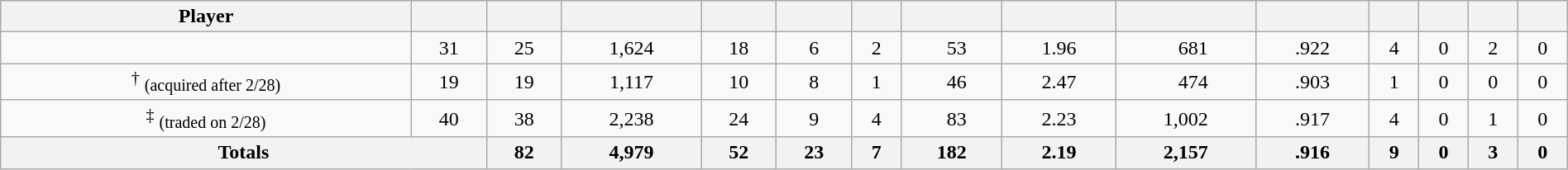<table class="wikitable sortable" style="width:100%;">
<tr style="text-align:center; background:#ddd;">
<th>Player</th>
<th></th>
<th></th>
<th></th>
<th></th>
<th></th>
<th></th>
<th></th>
<th></th>
<th></th>
<th></th>
<th></th>
<th></th>
<th></th>
<th></th>
</tr>
<tr align=center>
<td style=white-space:nowrap></td>
<td>31</td>
<td>25</td>
<td>1,624</td>
<td>18</td>
<td>6</td>
<td>2</td>
<td>  53</td>
<td>1.96</td>
<td>   681</td>
<td>.922</td>
<td>4</td>
<td>0</td>
<td>2</td>
<td>0</td>
</tr>
<tr align=center>
<td style=white-space:nowrap> <sup>†</sup> <small>(acquired after 2/28)</small></td>
<td>19</td>
<td>19</td>
<td>1,117</td>
<td>10</td>
<td>8</td>
<td>1</td>
<td>  46</td>
<td>2.47</td>
<td>   474</td>
<td>.903</td>
<td>1</td>
<td>0</td>
<td>0</td>
<td>0</td>
</tr>
<tr align=center>
<td style=white-space:nowrap><em></em> <sup>‡</sup> <small>(traded on 2/28)</small></td>
<td>40</td>
<td>38</td>
<td>2,238</td>
<td>24</td>
<td>9</td>
<td>4</td>
<td>  83</td>
<td>2.23</td>
<td>1,002</td>
<td>.917</td>
<td>4</td>
<td>0</td>
<td>1</td>
<td>0<br></td>
</tr>
<tr class="unsortable">
<th colspan=2><strong>Totals</strong></th>
<th><strong>82</strong></th>
<th><strong>4,979</strong></th>
<th><strong>52</strong></th>
<th><strong>23</strong></th>
<th><strong>7</strong></th>
<th><strong>182</strong></th>
<th><strong>2.19</strong></th>
<th><strong>2,157</strong></th>
<th><strong>.916</strong></th>
<th><strong>9</strong></th>
<th><strong>0</strong></th>
<th><strong>3</strong></th>
<th><strong>0</strong></th>
</tr>
</table>
